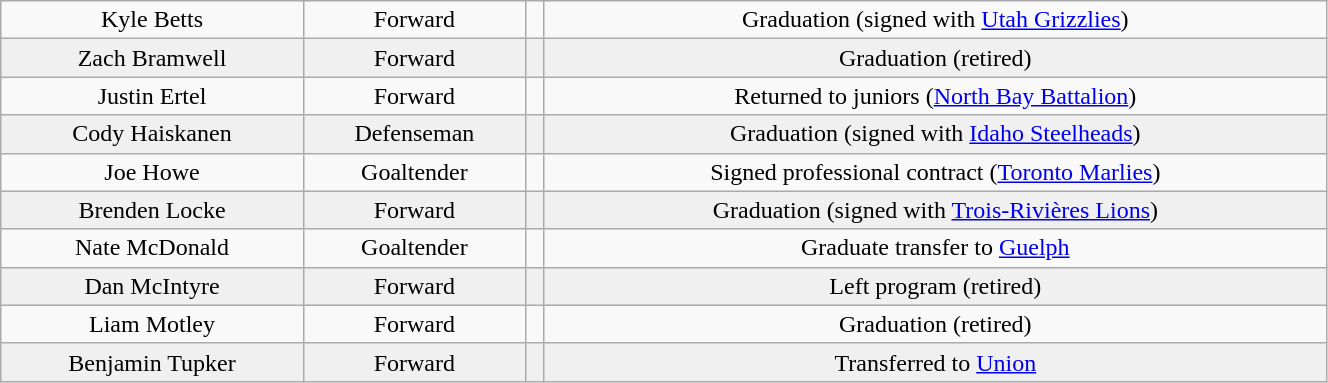<table class="wikitable" width="70%">
<tr align="center" bgcolor="">
<td>Kyle Betts</td>
<td>Forward</td>
<td></td>
<td>Graduation (signed with <a href='#'>Utah Grizzlies</a>)</td>
</tr>
<tr align="center" bgcolor="f0f0f0">
<td>Zach Bramwell</td>
<td>Forward</td>
<td></td>
<td>Graduation (retired)</td>
</tr>
<tr align="center" bgcolor="">
<td>Justin Ertel</td>
<td>Forward</td>
<td></td>
<td>Returned to juniors (<a href='#'>North Bay Battalion</a>)</td>
</tr>
<tr align="center" bgcolor="f0f0f0">
<td>Cody Haiskanen</td>
<td>Defenseman</td>
<td></td>
<td>Graduation (signed with <a href='#'>Idaho Steelheads</a>)</td>
</tr>
<tr align="center" bgcolor="">
<td>Joe Howe</td>
<td>Goaltender</td>
<td></td>
<td>Signed professional contract (<a href='#'>Toronto Marlies</a>)</td>
</tr>
<tr align="center" bgcolor="f0f0f0">
<td>Brenden Locke</td>
<td>Forward</td>
<td></td>
<td>Graduation (signed with <a href='#'>Trois-Rivières Lions</a>)</td>
</tr>
<tr align="center" bgcolor="">
<td>Nate McDonald</td>
<td>Goaltender</td>
<td></td>
<td>Graduate transfer to <a href='#'>Guelph</a></td>
</tr>
<tr align="center" bgcolor="f0f0f0">
<td>Dan McIntyre</td>
<td>Forward</td>
<td></td>
<td>Left program (retired)</td>
</tr>
<tr align="center" bgcolor="">
<td>Liam Motley</td>
<td>Forward</td>
<td></td>
<td>Graduation (retired)</td>
</tr>
<tr align="center" bgcolor="f0f0f0">
<td>Benjamin Tupker</td>
<td>Forward</td>
<td></td>
<td>Transferred to <a href='#'>Union</a></td>
</tr>
</table>
